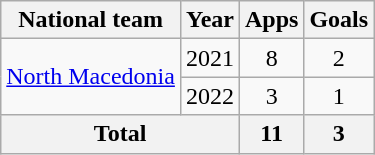<table class=wikitable style=text-align:center>
<tr>
<th>National team</th>
<th>Year</th>
<th>Apps</th>
<th>Goals</th>
</tr>
<tr>
<td rowspan=2><a href='#'>North Macedonia</a></td>
<td>2021</td>
<td>8</td>
<td>2</td>
</tr>
<tr>
<td>2022</td>
<td>3</td>
<td>1</td>
</tr>
<tr>
<th colspan=2>Total</th>
<th>11</th>
<th>3</th>
</tr>
</table>
